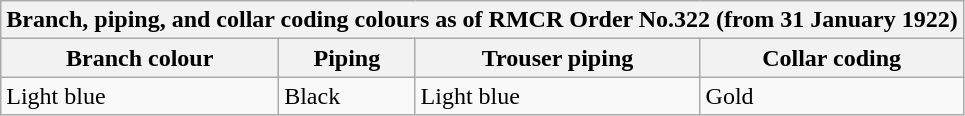<table class="wikitable">
<tr>
<th colspan="4">Branch, piping, and collar coding colours as of RMCR Order No.322 (from 31 January 1922)</th>
</tr>
<tr>
<th>Branch colour</th>
<th>Piping</th>
<th>Trouser piping</th>
<th>Collar coding</th>
</tr>
<tr>
<td>Light blue</td>
<td>Black</td>
<td>Light blue</td>
<td>Gold</td>
</tr>
</table>
